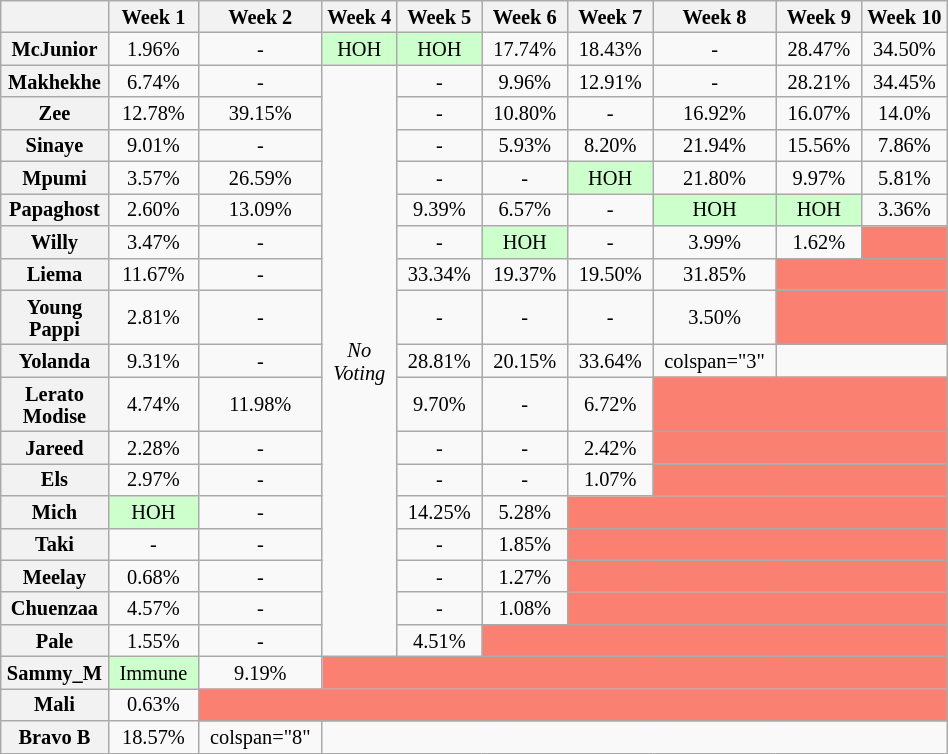<table class="wikitable" style="text-align:center; width:50%; font-size:85%; line-height:15px;">
<tr>
<th style="width:1%;"></th>
<th style="width:5%;">Week 1</th>
<th style="width:5%;">Week 2</th>
<th style="width:5%;">Week 4</th>
<th style="width:5%;">Week 5</th>
<th style="width:5%;">Week 6</th>
<th style="width:5%;">Week 7</th>
<th style="width:5%;">Week 8</th>
<th style="width:5%;">Week 9</th>
<th style="width:5%;">Week 10</th>
</tr>
<tr>
<th>McJunior</th>
<td>1.96%</td>
<td>-</td>
<td style="background:#cfc;">HOH</td>
<td style="background:#cfc;">HOH</td>
<td>17.74%</td>
<td>18.43%</td>
<td>-</td>
<td>28.47%</td>
<td>34.50%</td>
</tr>
<tr>
<th>Makhekhe</th>
<td>6.74%</td>
<td>-</td>
<td rowspan="17"><em>No Voting</em></td>
<td>-</td>
<td>9.96%</td>
<td>12.91%</td>
<td>-</td>
<td>28.21%</td>
<td>34.45%</td>
</tr>
<tr>
<th>Zee</th>
<td>12.78%</td>
<td>39.15%</td>
<td>-</td>
<td>10.80%</td>
<td>-</td>
<td>16.92%</td>
<td>16.07%</td>
<td>14.0%</td>
</tr>
<tr>
<th>Sinaye</th>
<td>9.01%</td>
<td>-</td>
<td>-</td>
<td>5.93%</td>
<td>8.20%</td>
<td>21.94%</td>
<td>15.56%</td>
<td>7.86%</td>
</tr>
<tr>
<th>Mpumi</th>
<td>3.57%</td>
<td>26.59%</td>
<td>-</td>
<td>-</td>
<td style="background:#cfc;">HOH</td>
<td>21.80%</td>
<td>9.97%</td>
<td>5.81%</td>
</tr>
<tr>
<th>Papaghost</th>
<td>2.60%</td>
<td>13.09%</td>
<td>9.39%</td>
<td>6.57%</td>
<td>-</td>
<td style="background:#cfc;">HOH</td>
<td style="background:#cfc;">HOH</td>
<td>3.36%</td>
</tr>
<tr>
<th>Willy</th>
<td>3.47%</td>
<td>-</td>
<td>-</td>
<td style="background:#cfc;">HOH</td>
<td>-</td>
<td>3.99%</td>
<td>1.62%</td>
<td colspan="1" bgcolor="salmon"></td>
</tr>
<tr>
<th>Liema</th>
<td>11.67%</td>
<td>-</td>
<td>33.34%</td>
<td>19.37%</td>
<td>19.50%</td>
<td>31.85%</td>
<td colspan="2" bgcolor="salmon"></td>
</tr>
<tr>
<th>Young Pappi</th>
<td>2.81%</td>
<td>-</td>
<td>-</td>
<td>-</td>
<td>-</td>
<td>3.50%</td>
<td colspan="2" bgcolor="salmon"></td>
</tr>
<tr>
<th>Yolanda</th>
<td>9.31%</td>
<td>-</td>
<td>28.81%</td>
<td>20.15%</td>
<td>33.64%</td>
<td>colspan="3" </td>
</tr>
<tr>
<th>Lerato Modise</th>
<td>4.74%</td>
<td>11.98%</td>
<td>9.70%</td>
<td>-</td>
<td>6.72%</td>
<td colspan="3" bgcolor="salmon"></td>
</tr>
<tr>
<th>Jareed</th>
<td>2.28%</td>
<td>-</td>
<td>-</td>
<td>-</td>
<td>2.42%</td>
<td colspan="4" bgcolor="salmon"></td>
</tr>
<tr>
<th>Els</th>
<td>2.97%</td>
<td>-</td>
<td>-</td>
<td>-</td>
<td>1.07%</td>
<td colspan="4" bgcolor="salmon"></td>
</tr>
<tr>
<th>Mich</th>
<td style="background:#cfc;">HOH</td>
<td>-</td>
<td>14.25%</td>
<td>5.28%</td>
<td colspan="5" bgcolor="salmon"></td>
</tr>
<tr>
<th>Taki</th>
<td>-</td>
<td>-</td>
<td>-</td>
<td>1.85%</td>
<td colspan="5" bgcolor="salmon"></td>
</tr>
<tr>
<th>Meelay</th>
<td>0.68%</td>
<td>-</td>
<td>-</td>
<td>1.27%</td>
<td colspan="5" bgcolor="salmon"></td>
</tr>
<tr>
<th>Chuenzaa</th>
<td>4.57%</td>
<td>-</td>
<td>-</td>
<td>1.08%</td>
<td colspan="5" bgcolor="salmon"></td>
</tr>
<tr>
<th>Pale</th>
<td>1.55%</td>
<td>-</td>
<td>4.51%</td>
<td colspan="6" bgcolor="salmon"></td>
</tr>
<tr>
<th>Sammy_M</th>
<td style="background:#cfc;">Immune</td>
<td>9.19%</td>
<td colspan="7" bgcolor="salmon"></td>
</tr>
<tr>
<th>Mali</th>
<td>0.63%</td>
<td colspan="8" bgcolor="salmon"></td>
</tr>
<tr>
<th>Bravo B</th>
<td>18.57%</td>
<td>colspan="8" </td>
</tr>
</table>
